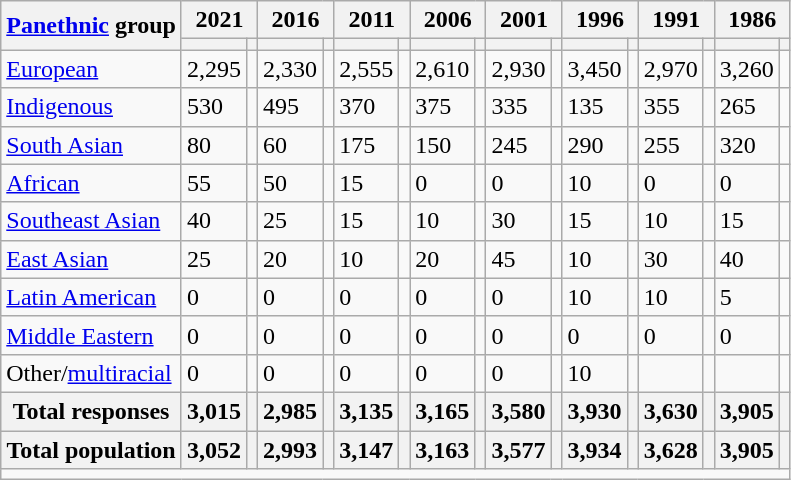<table class="wikitable collapsible sortable">
<tr>
<th rowspan="2"><a href='#'>Panethnic</a> group</th>
<th colspan="2">2021</th>
<th colspan="2">2016</th>
<th colspan="2">2011</th>
<th colspan="2">2006</th>
<th colspan="2">2001</th>
<th colspan="2">1996</th>
<th colspan="2">1991</th>
<th colspan="2">1986</th>
</tr>
<tr>
<th><a href='#'></a></th>
<th></th>
<th></th>
<th></th>
<th></th>
<th></th>
<th></th>
<th></th>
<th></th>
<th></th>
<th></th>
<th></th>
<th></th>
<th></th>
<th></th>
<th></th>
</tr>
<tr>
<td><a href='#'>European</a></td>
<td>2,295</td>
<td></td>
<td>2,330</td>
<td></td>
<td>2,555</td>
<td></td>
<td>2,610</td>
<td></td>
<td>2,930</td>
<td></td>
<td>3,450</td>
<td></td>
<td>2,970</td>
<td></td>
<td>3,260</td>
<td></td>
</tr>
<tr>
<td><a href='#'>Indigenous</a></td>
<td>530</td>
<td></td>
<td>495</td>
<td></td>
<td>370</td>
<td></td>
<td>375</td>
<td></td>
<td>335</td>
<td></td>
<td>135</td>
<td></td>
<td>355</td>
<td></td>
<td>265</td>
<td></td>
</tr>
<tr>
<td><a href='#'>South Asian</a></td>
<td>80</td>
<td></td>
<td>60</td>
<td></td>
<td>175</td>
<td></td>
<td>150</td>
<td></td>
<td>245</td>
<td></td>
<td>290</td>
<td></td>
<td>255</td>
<td></td>
<td>320</td>
<td></td>
</tr>
<tr>
<td><a href='#'>African</a></td>
<td>55</td>
<td></td>
<td>50</td>
<td></td>
<td>15</td>
<td></td>
<td>0</td>
<td></td>
<td>0</td>
<td></td>
<td>10</td>
<td></td>
<td>0</td>
<td></td>
<td>0</td>
<td></td>
</tr>
<tr>
<td><a href='#'>Southeast Asian</a></td>
<td>40</td>
<td></td>
<td>25</td>
<td></td>
<td>15</td>
<td></td>
<td>10</td>
<td></td>
<td>30</td>
<td></td>
<td>15</td>
<td></td>
<td>10</td>
<td></td>
<td>15</td>
<td></td>
</tr>
<tr>
<td><a href='#'>East Asian</a></td>
<td>25</td>
<td></td>
<td>20</td>
<td></td>
<td>10</td>
<td></td>
<td>20</td>
<td></td>
<td>45</td>
<td></td>
<td>10</td>
<td></td>
<td>30</td>
<td></td>
<td>40</td>
<td></td>
</tr>
<tr>
<td><a href='#'>Latin American</a></td>
<td>0</td>
<td></td>
<td>0</td>
<td></td>
<td>0</td>
<td></td>
<td>0</td>
<td></td>
<td>0</td>
<td></td>
<td>10</td>
<td></td>
<td>10</td>
<td></td>
<td>5</td>
<td></td>
</tr>
<tr>
<td><a href='#'>Middle Eastern</a></td>
<td>0</td>
<td></td>
<td>0</td>
<td></td>
<td>0</td>
<td></td>
<td>0</td>
<td></td>
<td>0</td>
<td></td>
<td>0</td>
<td></td>
<td>0</td>
<td></td>
<td>0</td>
<td></td>
</tr>
<tr>
<td>Other/<a href='#'>multiracial</a></td>
<td>0</td>
<td></td>
<td>0</td>
<td></td>
<td>0</td>
<td></td>
<td>0</td>
<td></td>
<td>0</td>
<td></td>
<td>10</td>
<td></td>
<td></td>
<td></td>
<td></td>
<td></td>
</tr>
<tr>
<th>Total responses</th>
<th>3,015</th>
<th></th>
<th>2,985</th>
<th></th>
<th>3,135</th>
<th></th>
<th>3,165</th>
<th></th>
<th>3,580</th>
<th></th>
<th>3,930</th>
<th></th>
<th>3,630</th>
<th></th>
<th>3,905</th>
<th></th>
</tr>
<tr class="sortbottom">
<th>Total population</th>
<th>3,052</th>
<th></th>
<th>2,993</th>
<th></th>
<th>3,147</th>
<th></th>
<th>3,163</th>
<th></th>
<th>3,577</th>
<th></th>
<th>3,934</th>
<th></th>
<th>3,628</th>
<th></th>
<th>3,905</th>
<th></th>
</tr>
<tr class="sortbottom">
<td colspan="20"></td>
</tr>
</table>
